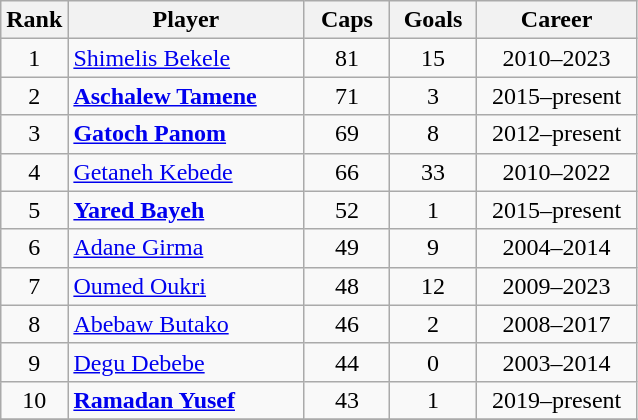<table class="wikitable sortable" style="text-align:center;">
<tr>
<th width=30px>Rank</th>
<th style="width:150px;">Player</th>
<th width=50px>Caps</th>
<th width=50px>Goals</th>
<th style="width:100px;">Career</th>
</tr>
<tr>
<td>1</td>
<td align=left><a href='#'>Shimelis Bekele</a></td>
<td>81</td>
<td>15</td>
<td>2010–2023</td>
</tr>
<tr>
<td>2</td>
<td align=left><strong><a href='#'>Aschalew Tamene</a></strong></td>
<td>71</td>
<td>3</td>
<td>2015–present</td>
</tr>
<tr>
<td>3</td>
<td align=left><strong><a href='#'>Gatoch Panom</a></strong></td>
<td>69</td>
<td>8</td>
<td>2012–present</td>
</tr>
<tr>
<td>4</td>
<td align=left><a href='#'>Getaneh Kebede</a></td>
<td>66</td>
<td>33</td>
<td>2010–2022</td>
</tr>
<tr>
<td>5</td>
<td align=left><strong><a href='#'>Yared Bayeh</a></strong></td>
<td>52</td>
<td>1</td>
<td>2015–present</td>
</tr>
<tr>
<td>6</td>
<td align=left><a href='#'>Adane Girma</a></td>
<td>49</td>
<td>9</td>
<td>2004–2014</td>
</tr>
<tr>
<td>7</td>
<td align=left><a href='#'>Oumed Oukri</a></td>
<td>48</td>
<td>12</td>
<td>2009–2023</td>
</tr>
<tr>
<td>8</td>
<td align=left><a href='#'>Abebaw Butako</a></td>
<td>46</td>
<td>2</td>
<td>2008–2017</td>
</tr>
<tr>
<td>9</td>
<td align=left><a href='#'>Degu Debebe</a></td>
<td>44</td>
<td>0</td>
<td>2003–2014</td>
</tr>
<tr>
<td>10</td>
<td align=left><strong><a href='#'>Ramadan Yusef</a></strong></td>
<td>43</td>
<td>1</td>
<td>2019–present</td>
</tr>
<tr>
</tr>
</table>
